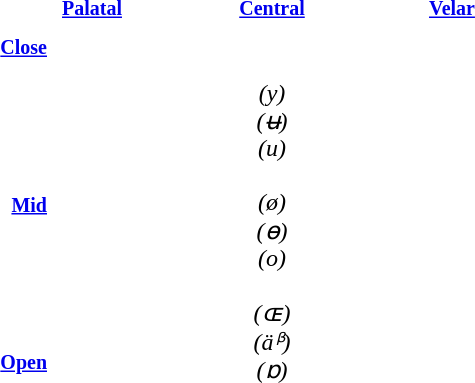<table cellspacing="0px" cellpadding=0 style="text-align: center; background: transparent;">
<tr style="text-align: center; font-size: smaller;">
<td style="width: 70px; text-align: right;"> </td>
<td style="width: 60px;"><strong><a href='#'>Palatal</a></strong></td>
<td colspan="2" style="width: 60px;"><strong><a href='#'>Central</a></strong></td>
<td style="width: 60px;"><strong><a href='#'>Velar</a></strong></td>
</tr>
<tr>
<td style="height: 30px; font-size: smaller; text-align: right;"><strong><a href='#'>Close</a></strong></td>
<td style="height: 210px;" colspan=5 rowspan=7><div><div><br><table style="position: relative; width: 300px; height: 210px; text-align: center; background: transparent;">
<tr>
<td style="width: 300px; height: 210px; text-align: center; background: transparent;"><br>
<div>
<em> (y) </em></div>
<div>
<em> (ʉ)</em></div>
<div>
<em> (u)</em></div><br>
<div>
<em> (ø)</em></div>
<div>
<em> (ɵ)</em></div>
<div>
<em> (o)</em></div><br>
<div>
<em> (ɶ)</em></div>
<div>
<em> (äᵝ)</em></div>
<div>
<em> (ɒ)</em></div></td>
</tr>
</table>
</div></div></td>
</tr>
<tr>
<td style="height: 30px; font-size: smaller; text-align: right;"></td>
</tr>
<tr>
<td style="height: 30px; font-size: smaller; text-align: right;"></td>
</tr>
<tr>
<td style="height: 30px; font-size: smaller; text-align: right;"><strong><a href='#'>Mid</a></strong></td>
</tr>
<tr>
<td style="height: 30px; font-size: smaller; text-align: right;"></td>
</tr>
<tr>
<td style="height: 30px; font-size: smaller; text-align: right;"></td>
</tr>
<tr>
<td style="height: 30px; font-size: smaller; text-align: right;"><strong><a href='#'>Open</a></strong></td>
</tr>
</table>
